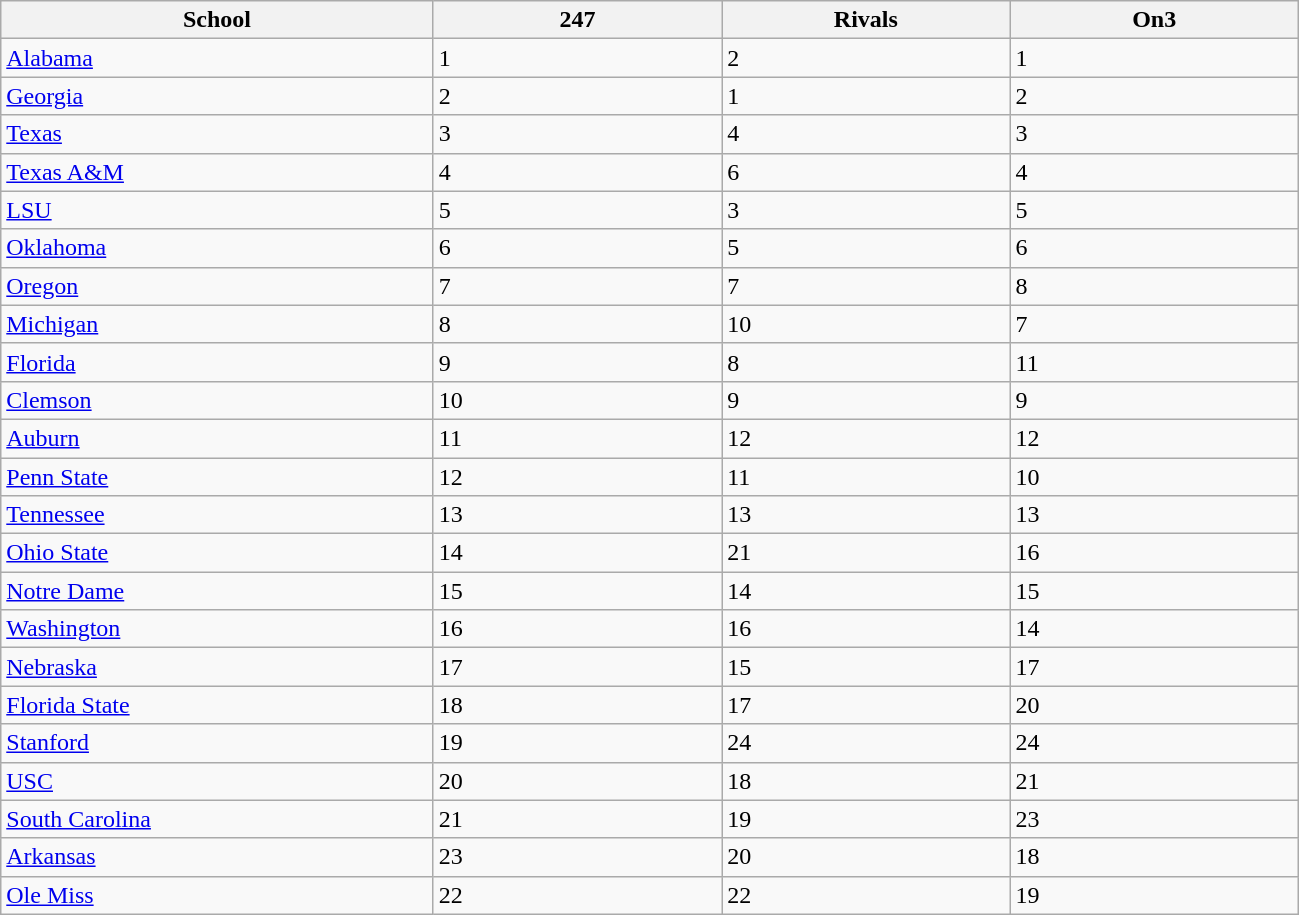<table class="wikitable sortable">
<tr>
<th bgcolor="#DDDDFF" width="12%">School</th>
<th bgcolor="#DDDDFF" width="8%">247</th>
<th bgcolor="#DDDDFF" width="8%">Rivals</th>
<th bgcolor="#DDDDFF" width="8%">On3</th>
</tr>
<tr>
<td><a href='#'>Alabama</a></td>
<td>1</td>
<td>2</td>
<td>1</td>
</tr>
<tr>
<td><a href='#'>Georgia</a></td>
<td>2</td>
<td>1</td>
<td>2</td>
</tr>
<tr>
<td><a href='#'>Texas</a></td>
<td>3</td>
<td>4</td>
<td>3</td>
</tr>
<tr>
<td><a href='#'>Texas A&M</a></td>
<td>4</td>
<td>6</td>
<td>4</td>
</tr>
<tr>
<td><a href='#'>LSU</a></td>
<td>5</td>
<td>3</td>
<td>5</td>
</tr>
<tr>
<td><a href='#'>Oklahoma</a></td>
<td>6</td>
<td>5</td>
<td>6</td>
</tr>
<tr>
<td><a href='#'>Oregon</a></td>
<td>7</td>
<td>7</td>
<td>8</td>
</tr>
<tr>
<td><a href='#'>Michigan</a></td>
<td>8</td>
<td>10</td>
<td>7</td>
</tr>
<tr>
<td><a href='#'>Florida</a></td>
<td>9</td>
<td>8</td>
<td>11</td>
</tr>
<tr>
<td><a href='#'>Clemson</a></td>
<td>10</td>
<td>9</td>
<td>9</td>
</tr>
<tr>
<td><a href='#'>Auburn</a></td>
<td>11</td>
<td>12</td>
<td>12</td>
</tr>
<tr>
<td><a href='#'>Penn State</a></td>
<td>12</td>
<td>11</td>
<td>10</td>
</tr>
<tr>
<td><a href='#'>Tennessee</a></td>
<td>13</td>
<td>13</td>
<td>13</td>
</tr>
<tr>
<td><a href='#'>Ohio State</a></td>
<td>14</td>
<td>21</td>
<td>16</td>
</tr>
<tr>
<td><a href='#'>Notre Dame</a></td>
<td>15</td>
<td>14</td>
<td>15</td>
</tr>
<tr>
<td><a href='#'>Washington</a></td>
<td>16</td>
<td>16</td>
<td>14</td>
</tr>
<tr>
<td><a href='#'>Nebraska</a></td>
<td>17</td>
<td>15</td>
<td>17</td>
</tr>
<tr>
<td><a href='#'>Florida State</a></td>
<td>18</td>
<td>17</td>
<td>20</td>
</tr>
<tr>
<td><a href='#'>Stanford</a></td>
<td>19</td>
<td>24</td>
<td>24</td>
</tr>
<tr>
<td><a href='#'>USC</a></td>
<td>20</td>
<td>18</td>
<td>21</td>
</tr>
<tr>
<td><a href='#'>South Carolina</a></td>
<td>21</td>
<td>19</td>
<td>23</td>
</tr>
<tr>
<td><a href='#'>Arkansas</a></td>
<td>23</td>
<td>20</td>
<td>18</td>
</tr>
<tr>
<td><a href='#'>Ole Miss</a></td>
<td>22</td>
<td>22</td>
<td>19</td>
</tr>
</table>
